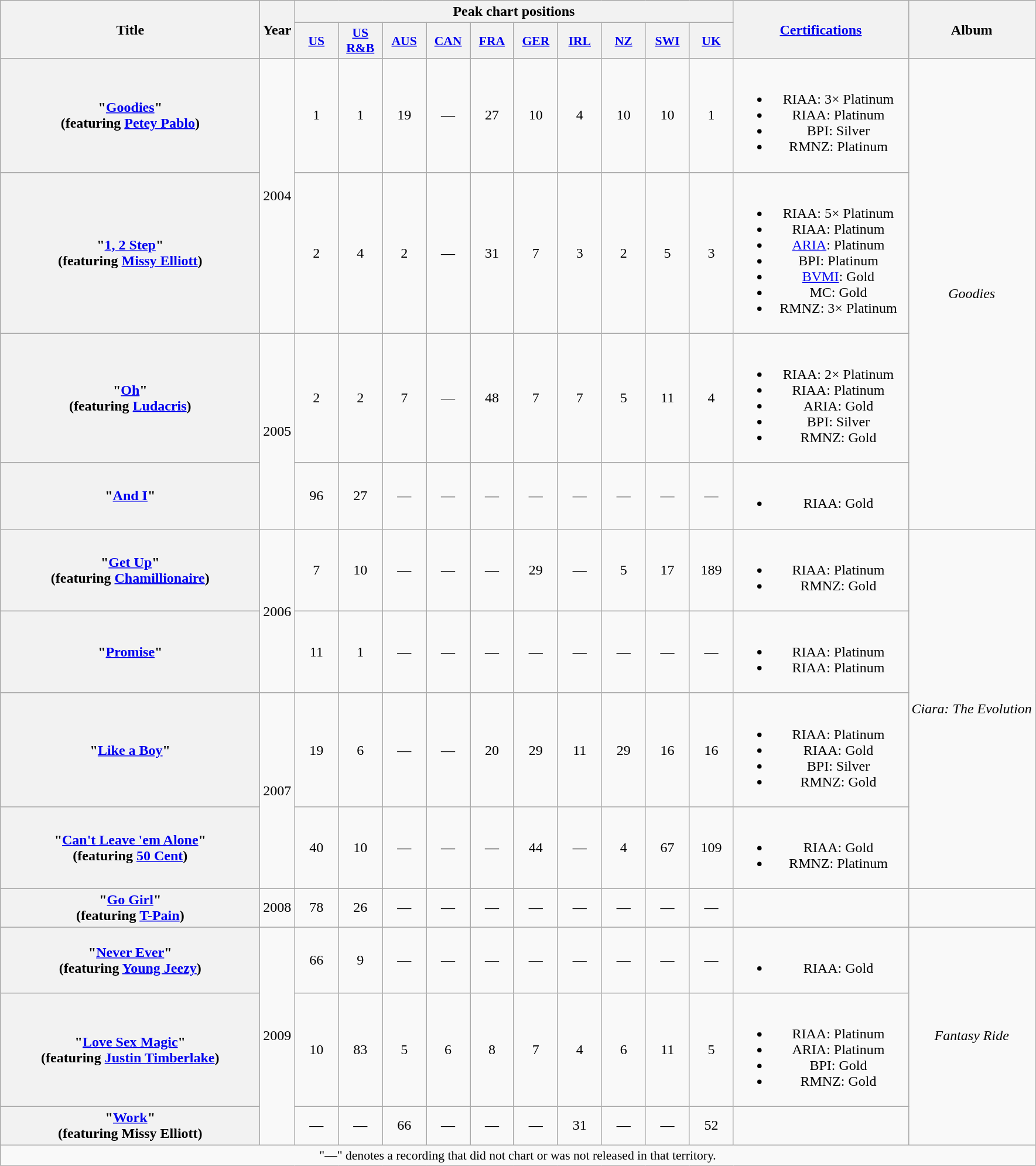<table class="wikitable plainrowheaders" style="text-align:center;">
<tr>
<th scope="col" rowspan="2" style="width:18em;">Title</th>
<th scope="col" rowspan="2">Year</th>
<th scope="col" colspan="10">Peak chart positions</th>
<th scope="col" rowspan="2" style="width:12em;"><a href='#'>Certifications</a></th>
<th scope="col" rowspan="2">Album</th>
</tr>
<tr>
<th scope="col" style="width:3em;font-size:90%;"><a href='#'>US</a><br></th>
<th scope="col" style="width:3em;font-size:90%;"><a href='#'>US R&B</a><br></th>
<th scope="col" style="width:3em;font-size:90%;"><a href='#'>AUS</a><br></th>
<th scope="col" style="width:3em;font-size:90%;"><a href='#'>CAN</a><br></th>
<th scope="col" style="width:3em;font-size:90%;"><a href='#'>FRA</a><br></th>
<th scope="col" style="width:3em;font-size:90%;"><a href='#'>GER</a><br></th>
<th scope="col" style="width:3em;font-size:90%;"><a href='#'>IRL</a><br></th>
<th scope="col" style="width:3em;font-size:90%;"><a href='#'>NZ</a><br></th>
<th scope="col" style="width:3em;font-size:90%;"><a href='#'>SWI</a><br></th>
<th scope="col" style="width:3em;font-size:90%;"><a href='#'>UK</a><br></th>
</tr>
<tr>
<th scope="row">"<a href='#'>Goodies</a>"<br><span>(featuring <a href='#'>Petey Pablo</a>)</span></th>
<td rowspan="2">2004</td>
<td>1</td>
<td>1</td>
<td>19</td>
<td>—</td>
<td>27</td>
<td>10</td>
<td>4</td>
<td>10</td>
<td>10</td>
<td>1</td>
<td><br><ul><li>RIAA: 3× Platinum</li><li>RIAA: Platinum </li><li>BPI: Silver</li><li>RMNZ: Platinum</li></ul></td>
<td rowspan="4"><em>Goodies</em></td>
</tr>
<tr>
<th scope="row">"<a href='#'>1, 2 Step</a>"<br><span>(featuring <a href='#'>Missy Elliott</a>)</span></th>
<td>2</td>
<td>4</td>
<td>2</td>
<td>—</td>
<td>31</td>
<td>7</td>
<td>3</td>
<td>2</td>
<td>5</td>
<td>3</td>
<td><br><ul><li>RIAA: 5× Platinum</li><li>RIAA: Platinum </li><li><a href='#'>ARIA</a>: Platinum</li><li>BPI: Platinum</li><li><a href='#'>BVMI</a>: Gold</li><li>MC: Gold</li><li>RMNZ: 3× Platinum</li></ul></td>
</tr>
<tr>
<th scope="row">"<a href='#'>Oh</a>"<br><span>(featuring <a href='#'>Ludacris</a>)</span></th>
<td rowspan="2">2005</td>
<td>2</td>
<td>2</td>
<td>7</td>
<td>—</td>
<td>48</td>
<td>7</td>
<td>7</td>
<td>5</td>
<td>11</td>
<td>4</td>
<td><br><ul><li>RIAA: 2× Platinum</li><li>RIAA: Platinum </li><li>ARIA: Gold</li><li>BPI: Silver</li><li>RMNZ: Gold</li></ul></td>
</tr>
<tr>
<th scope="row">"<a href='#'>And I</a>"</th>
<td>96</td>
<td>27</td>
<td>—</td>
<td>—</td>
<td>—</td>
<td>—</td>
<td>—</td>
<td>—</td>
<td>—</td>
<td>—</td>
<td><br><ul><li>RIAA: Gold</li></ul></td>
</tr>
<tr>
<th scope="row">"<a href='#'>Get Up</a>"<br><span>(featuring <a href='#'>Chamillionaire</a>)</span></th>
<td rowspan="2">2006</td>
<td>7</td>
<td>10</td>
<td>—</td>
<td>—</td>
<td>—</td>
<td>29</td>
<td>—</td>
<td>5</td>
<td>17</td>
<td>189</td>
<td><br><ul><li>RIAA: Platinum</li><li>RMNZ: Gold</li></ul></td>
<td rowspan="4"><em>Ciara: The Evolution</em></td>
</tr>
<tr>
<th scope="row">"<a href='#'>Promise</a>"</th>
<td>11</td>
<td>1</td>
<td>—</td>
<td>—</td>
<td>—</td>
<td>—</td>
<td>—</td>
<td>—</td>
<td>—</td>
<td>—</td>
<td><br><ul><li>RIAA: Platinum</li><li>RIAA: Platinum </li></ul></td>
</tr>
<tr>
<th scope="row">"<a href='#'>Like a Boy</a>"</th>
<td rowspan="2">2007</td>
<td>19</td>
<td>6</td>
<td>—</td>
<td>—</td>
<td>20</td>
<td>29</td>
<td>11</td>
<td>29</td>
<td>16</td>
<td>16</td>
<td><br><ul><li>RIAA: Platinum</li><li>RIAA: Gold </li><li>BPI: Silver</li><li>RMNZ: Gold</li></ul></td>
</tr>
<tr>
<th scope="row">"<a href='#'>Can't Leave 'em Alone</a>"<br><span>(featuring <a href='#'>50 Cent</a>)</span></th>
<td>40</td>
<td>10</td>
<td>—</td>
<td>—</td>
<td>—</td>
<td>44</td>
<td>—</td>
<td>4</td>
<td>67</td>
<td>109</td>
<td><br><ul><li>RIAA: Gold </li><li>RMNZ: Platinum</li></ul></td>
</tr>
<tr>
<th scope="row">"<a href='#'>Go Girl</a>"<br><span>(featuring <a href='#'>T-Pain</a>)</span></th>
<td>2008</td>
<td>78</td>
<td>26</td>
<td>—</td>
<td>—</td>
<td>—</td>
<td>—</td>
<td>—</td>
<td>—</td>
<td>—</td>
<td>—</td>
<td></td>
<td></td>
</tr>
<tr>
<th scope="row">"<a href='#'>Never Ever</a>"<br><span>(featuring <a href='#'>Young Jeezy</a>)</span></th>
<td rowspan="3">2009</td>
<td>66</td>
<td>9</td>
<td>—</td>
<td>—</td>
<td>—</td>
<td>—</td>
<td>—</td>
<td>—</td>
<td>—</td>
<td>—</td>
<td><br><ul><li>RIAA: Gold</li></ul></td>
<td rowspan="3"><em>Fantasy Ride</em></td>
</tr>
<tr>
<th scope="row">"<a href='#'>Love Sex Magic</a>"<br><span>(featuring <a href='#'>Justin Timberlake</a>)</span></th>
<td>10</td>
<td>83</td>
<td>5</td>
<td>6</td>
<td>8</td>
<td>7</td>
<td>4</td>
<td>6</td>
<td>11</td>
<td>5</td>
<td><br><ul><li>RIAA: Platinum</li><li>ARIA: Platinum</li><li>BPI: Gold</li><li>RMNZ: Gold</li></ul></td>
</tr>
<tr>
<th scope="row">"<a href='#'>Work</a>"<br><span>(featuring Missy Elliott)</span></th>
<td>—</td>
<td>—</td>
<td>66</td>
<td>—</td>
<td>—</td>
<td>—</td>
<td>31</td>
<td>—</td>
<td>—</td>
<td>52</td>
<td></td>
</tr>
<tr>
<td colspan="14" style="font-size:90%">"—" denotes a recording that did not chart or was not released in that territory.</td>
</tr>
</table>
